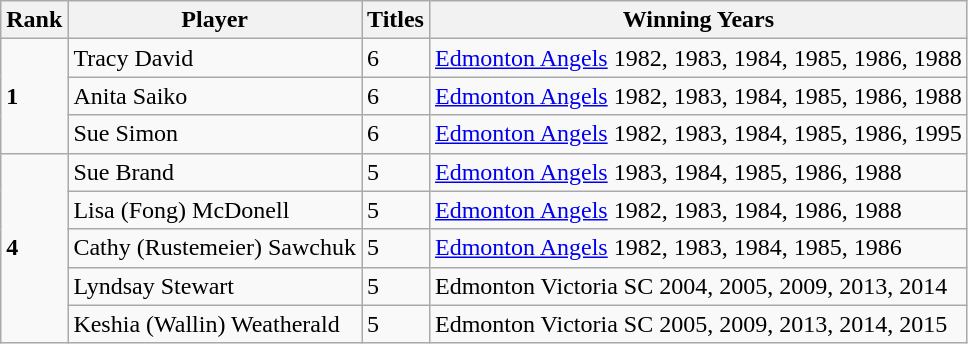<table class="wikitable">
<tr>
<th>Rank</th>
<th>Player</th>
<th>Titles</th>
<th>Winning Years</th>
</tr>
<tr>
<td rowspan="3"><strong>1</strong></td>
<td style="text-align:left;">Tracy David</td>
<td>6</td>
<td><a href='#'>Edmonton Angels</a> 1982, 1983, 1984, 1985, 1986, 1988</td>
</tr>
<tr>
<td style="text-align:left;">Anita Saiko</td>
<td>6</td>
<td><a href='#'>Edmonton Angels</a> 1982, 1983, 1984, 1985, 1986, 1988</td>
</tr>
<tr>
<td style="text-align:left;">Sue Simon</td>
<td>6</td>
<td><a href='#'>Edmonton Angels</a> 1982, 1983, 1984, 1985, 1986, 1995</td>
</tr>
<tr>
<td rowspan="5"><strong>4</strong></td>
<td style="text-align:left;">Sue Brand</td>
<td>5</td>
<td><a href='#'>Edmonton Angels</a> 1983, 1984, 1985, 1986, 1988</td>
</tr>
<tr>
<td style="text-align:left;">Lisa (Fong) McDonell</td>
<td>5</td>
<td><a href='#'>Edmonton Angels</a> 1982, 1983, 1984, 1986, 1988</td>
</tr>
<tr>
<td style="text-align:left;">Cathy (Rustemeier) Sawchuk</td>
<td>5</td>
<td><a href='#'>Edmonton Angels</a> 1982, 1983, 1984, 1985, 1986</td>
</tr>
<tr>
<td style="text-align:left;">Lyndsay Stewart</td>
<td>5</td>
<td>Edmonton Victoria SC 2004, 2005, 2009, 2013, 2014</td>
</tr>
<tr>
<td style="text-align:left;">Keshia (Wallin) Weatherald</td>
<td>5</td>
<td>Edmonton Victoria SC 2005, 2009, 2013, 2014, 2015</td>
</tr>
</table>
